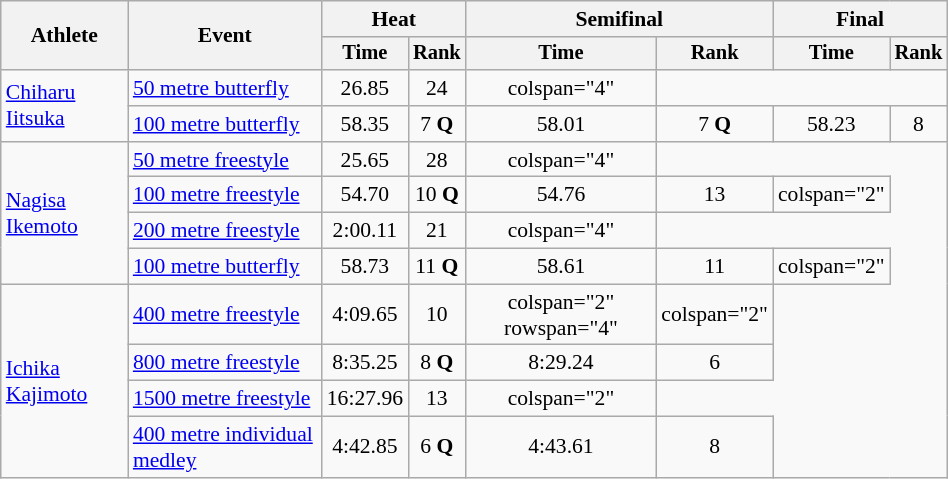<table class="wikitable" style="text-align:center; font-size:90%; width:50%;">
<tr>
<th rowspan="2">Athlete</th>
<th rowspan="2">Event</th>
<th colspan="2">Heat</th>
<th colspan="2">Semifinal</th>
<th colspan="2">Final</th>
</tr>
<tr style="font-size:95%">
<th>Time</th>
<th>Rank</th>
<th>Time</th>
<th>Rank</th>
<th>Time</th>
<th>Rank</th>
</tr>
<tr align=center>
<td align=left rowspan=2><a href='#'>Chiharu Iitsuka</a></td>
<td align=left><a href='#'>50 metre butterfly</a></td>
<td>26.85</td>
<td>24</td>
<td>colspan="4" </td>
</tr>
<tr align=center>
<td align=left><a href='#'>100 metre butterfly</a></td>
<td>58.35</td>
<td>7 <strong>Q</strong></td>
<td>58.01</td>
<td>7 <strong>Q</strong></td>
<td>58.23</td>
<td>8</td>
</tr>
<tr align=center>
<td align=left rowspan="4"><a href='#'>Nagisa Ikemoto</a></td>
<td align=left><a href='#'>50 metre freestyle</a></td>
<td>25.65</td>
<td>28</td>
<td>colspan="4" </td>
</tr>
<tr align=center>
<td align=left><a href='#'>100 metre freestyle</a></td>
<td>54.70</td>
<td>10 <strong>Q</strong></td>
<td>54.76</td>
<td>13</td>
<td>colspan="2" </td>
</tr>
<tr align=center>
<td align=left><a href='#'>200 metre freestyle</a></td>
<td>2:00.11</td>
<td>21</td>
<td>colspan="4" </td>
</tr>
<tr align=center>
<td align=left><a href='#'>100 metre butterfly</a></td>
<td>58.73</td>
<td>11 <strong>Q</strong></td>
<td>58.61</td>
<td>11</td>
<td>colspan="2" </td>
</tr>
<tr align=center>
<td align=left rowspan="4"><a href='#'>Ichika Kajimoto</a></td>
<td align=left><a href='#'>400 metre freestyle</a></td>
<td>4:09.65</td>
<td>10</td>
<td>colspan="2" rowspan="4" </td>
<td>colspan="2" </td>
</tr>
<tr align=center>
<td align=left><a href='#'>800 metre freestyle</a></td>
<td>8:35.25</td>
<td>8 <strong>Q</strong></td>
<td>8:29.24</td>
<td>6</td>
</tr>
<tr align=center>
<td align=left><a href='#'>1500 metre freestyle</a></td>
<td>16:27.96</td>
<td>13</td>
<td>colspan="2" </td>
</tr>
<tr align=center>
<td align=left><a href='#'>400 metre individual medley</a></td>
<td>4:42.85</td>
<td>6 <strong>Q</strong></td>
<td>4:43.61</td>
<td>8</td>
</tr>
</table>
